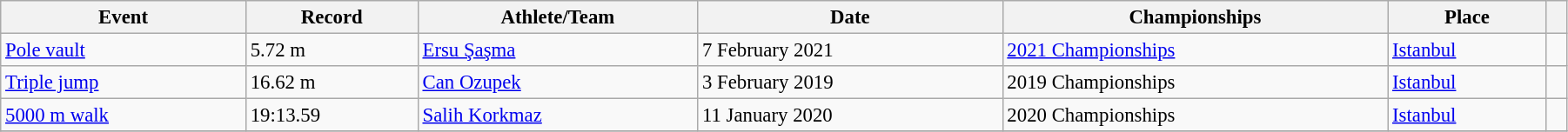<table class="wikitable" style="font-size:95%; width: 95%;">
<tr>
<th>Event</th>
<th>Record</th>
<th>Athlete/Team</th>
<th>Date</th>
<th>Championships</th>
<th>Place</th>
<th></th>
</tr>
<tr>
<td><a href='#'>Pole vault</a></td>
<td>5.72 m </td>
<td><a href='#'>Ersu Şaşma</a></td>
<td>7 February 2021</td>
<td><a href='#'>2021 Championships</a></td>
<td><a href='#'>Istanbul</a></td>
<td></td>
</tr>
<tr>
<td><a href='#'>Triple jump</a></td>
<td>16.62 m </td>
<td><a href='#'>Can Ozupek</a></td>
<td>3 February 2019</td>
<td>2019 Championships</td>
<td><a href='#'>Istanbul</a></td>
<td></td>
</tr>
<tr>
<td><a href='#'>5000 m walk</a></td>
<td>19:13.59 </td>
<td><a href='#'>Salih Korkmaz</a></td>
<td>11 January 2020</td>
<td>2020 Championships</td>
<td><a href='#'>Istanbul</a></td>
<td></td>
</tr>
<tr>
</tr>
</table>
